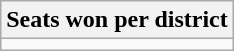<table class=wikitable style=float:right>
<tr>
<th>Seats won per district</th>
</tr>
<tr>
<td></td>
</tr>
</table>
